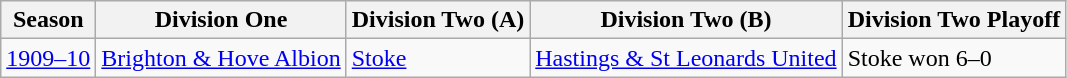<table class="wikitable" style="text-align: left">
<tr>
<th>Season</th>
<th>Division One</th>
<th>Division Two (A)</th>
<th>Division Two (B)</th>
<th>Division Two Playoff</th>
</tr>
<tr>
<td><a href='#'>1909–10</a></td>
<td><a href='#'>Brighton & Hove Albion</a></td>
<td><a href='#'>Stoke</a></td>
<td><a href='#'>Hastings & St Leonards United</a></td>
<td>Stoke won 6–0</td>
</tr>
</table>
